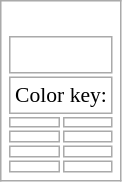<table class="wikitable floatright" style="background: none";>
<tr>
<td><br><table class="floatright" style="font-size: 90%";>
<tr>
<td colspan=2><br>
</td>
</tr>
<tr>
<td colspan=2>Color key:</td>
</tr>
<tr>
<td></td>
<td></td>
</tr>
<tr>
<td></td>
<td></td>
</tr>
<tr>
<td></td>
<td></td>
</tr>
<tr>
<td></td>
<td></td>
</tr>
</table>
</td>
</tr>
</table>
